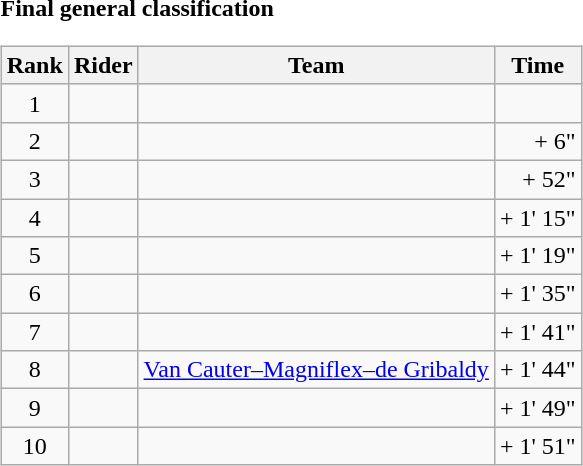<table>
<tr>
<td><strong>Final general classification</strong><br><table class="wikitable">
<tr>
<th scope="col">Rank</th>
<th scope="col">Rider</th>
<th scope="col">Team</th>
<th scope="col">Time</th>
</tr>
<tr>
<td style="text-align:center;">1</td>
<td></td>
<td></td>
<td style="text-align:right;"></td>
</tr>
<tr>
<td style="text-align:center;">2</td>
<td></td>
<td></td>
<td style="text-align:right;">+ 6"</td>
</tr>
<tr>
<td style="text-align:center;">3</td>
<td></td>
<td></td>
<td style="text-align:right;">+ 52"</td>
</tr>
<tr>
<td style="text-align:center;">4</td>
<td></td>
<td></td>
<td style="text-align:right;">+ 1' 15"</td>
</tr>
<tr>
<td style="text-align:center;">5</td>
<td></td>
<td></td>
<td style="text-align:right;">+ 1' 19"</td>
</tr>
<tr>
<td style="text-align:center;">6</td>
<td></td>
<td></td>
<td style="text-align:right;">+ 1' 35"</td>
</tr>
<tr>
<td style="text-align:center;">7</td>
<td></td>
<td></td>
<td style="text-align:right;">+ 1' 41"</td>
</tr>
<tr>
<td style="text-align:center;">8</td>
<td></td>
<td><a href='#'>Van Cauter–Magniflex–de Gribaldy</a></td>
<td style="text-align:right;">+ 1' 44"</td>
</tr>
<tr>
<td style="text-align:center;">9</td>
<td></td>
<td></td>
<td style="text-align:right;">+ 1' 49"</td>
</tr>
<tr>
<td style="text-align:center;">10</td>
<td></td>
<td></td>
<td style="text-align:right;">+ 1' 51"</td>
</tr>
</table>
</td>
</tr>
</table>
